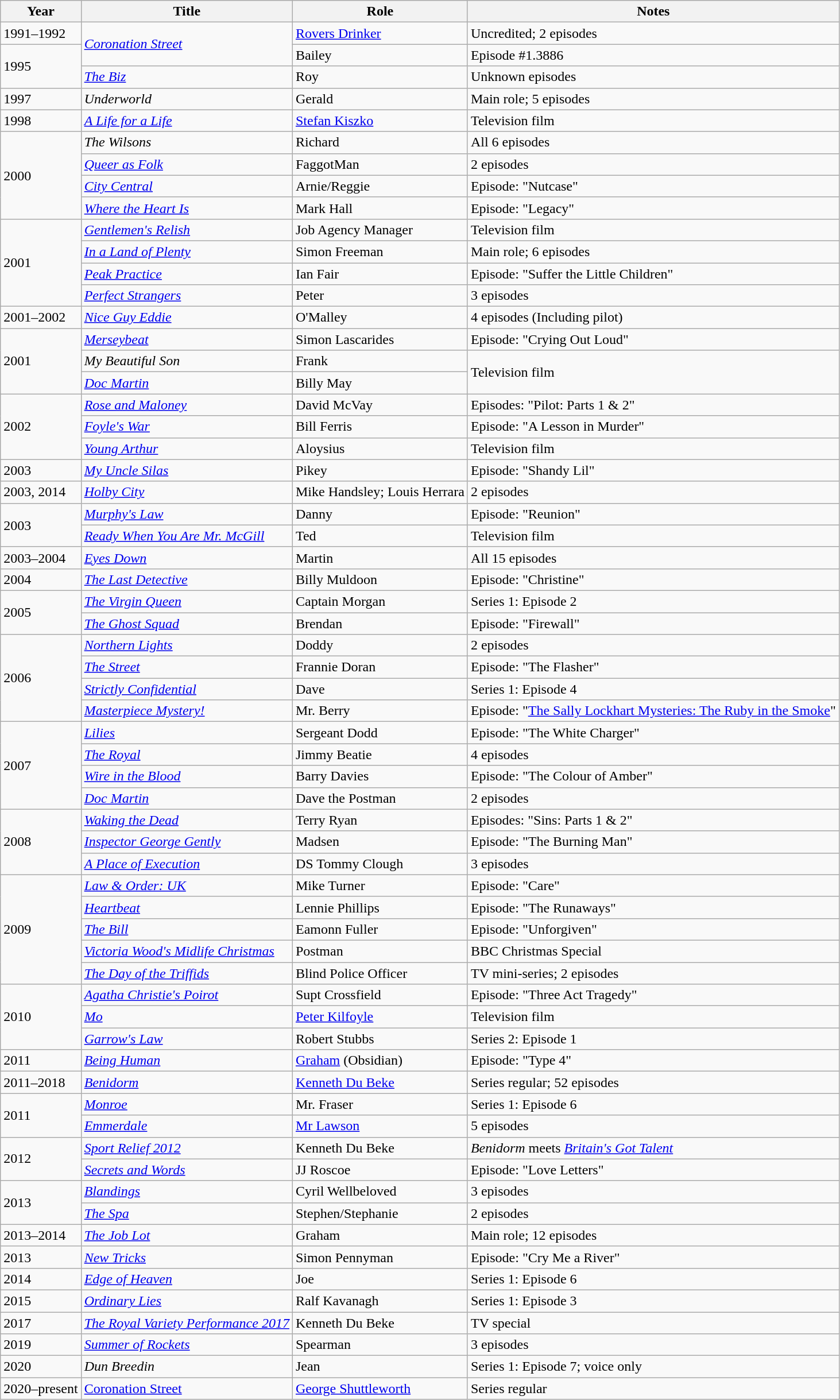<table class="wikitable sortable">
<tr>
<th>Year</th>
<th>Title</th>
<th>Role</th>
<th>Notes</th>
</tr>
<tr>
<td>1991–1992</td>
<td rowspan="2"><em><a href='#'>Coronation Street</a></em></td>
<td><a href='#'>Rovers Drinker</a></td>
<td>Uncredited; 2 episodes</td>
</tr>
<tr>
<td rowspan="2">1995</td>
<td>Bailey</td>
<td>Episode #1.3886</td>
</tr>
<tr>
<td><em><a href='#'>The Biz</a></em></td>
<td>Roy</td>
<td>Unknown episodes</td>
</tr>
<tr>
<td>1997</td>
<td><em>Underworld</em></td>
<td>Gerald</td>
<td>Main role; 5 episodes</td>
</tr>
<tr>
<td>1998</td>
<td><em><a href='#'>A Life for a Life</a></em></td>
<td><a href='#'>Stefan Kiszko</a></td>
<td>Television film</td>
</tr>
<tr>
<td rowspan="4">2000</td>
<td><em>The Wilsons</em></td>
<td>Richard</td>
<td>All 6 episodes</td>
</tr>
<tr>
<td><em><a href='#'>Queer as Folk</a></em></td>
<td>FaggotMan</td>
<td>2 episodes</td>
</tr>
<tr>
<td><em><a href='#'>City Central</a></em></td>
<td>Arnie/Reggie</td>
<td>Episode: "Nutcase"</td>
</tr>
<tr>
<td><em><a href='#'>Where the Heart Is</a></em></td>
<td>Mark Hall</td>
<td>Episode: "Legacy"</td>
</tr>
<tr>
<td rowspan="4">2001</td>
<td><em><a href='#'>Gentlemen's Relish</a></em></td>
<td>Job Agency Manager</td>
<td>Television film</td>
</tr>
<tr>
<td><em><a href='#'>In a Land of Plenty</a></em></td>
<td>Simon Freeman</td>
<td>Main role; 6 episodes</td>
</tr>
<tr>
<td><em><a href='#'>Peak Practice</a></em></td>
<td>Ian Fair</td>
<td>Episode: "Suffer the Little Children"</td>
</tr>
<tr>
<td><em><a href='#'>Perfect Strangers</a></em></td>
<td>Peter</td>
<td>3 episodes</td>
</tr>
<tr>
<td>2001–2002</td>
<td><em><a href='#'>Nice Guy Eddie</a></em></td>
<td>O'Malley</td>
<td>4 episodes (Including pilot)</td>
</tr>
<tr>
<td rowspan="3">2001</td>
<td><em><a href='#'>Merseybeat</a></em></td>
<td>Simon Lascarides</td>
<td>Episode: "Crying Out Loud"</td>
</tr>
<tr>
<td><em>My Beautiful Son</em></td>
<td>Frank</td>
<td rowspan="2">Television film</td>
</tr>
<tr>
<td><em><a href='#'>Doc Martin</a></em></td>
<td>Billy May</td>
</tr>
<tr>
<td rowspan="3">2002</td>
<td><em><a href='#'>Rose and Maloney</a></em></td>
<td>David McVay</td>
<td>Episodes: "Pilot: Parts 1 & 2"</td>
</tr>
<tr>
<td><em><a href='#'>Foyle's War</a></em></td>
<td>Bill Ferris</td>
<td>Episode: "A Lesson in Murder"</td>
</tr>
<tr>
<td><em><a href='#'>Young Arthur</a></em></td>
<td>Aloysius</td>
<td>Television film</td>
</tr>
<tr>
<td>2003</td>
<td><em><a href='#'>My Uncle Silas</a></em></td>
<td>Pikey</td>
<td>Episode: "Shandy Lil"</td>
</tr>
<tr>
<td>2003, 2014</td>
<td><em><a href='#'>Holby City</a></em></td>
<td>Mike Handsley; Louis Herrara</td>
<td>2 episodes</td>
</tr>
<tr>
<td rowspan="2">2003</td>
<td><em><a href='#'>Murphy's Law</a></em></td>
<td>Danny</td>
<td>Episode: "Reunion"</td>
</tr>
<tr>
<td><em><a href='#'>Ready When You Are Mr. McGill</a></em></td>
<td>Ted</td>
<td>Television film</td>
</tr>
<tr>
<td>2003–2004</td>
<td><em><a href='#'>Eyes Down</a></em></td>
<td>Martin</td>
<td>All 15 episodes</td>
</tr>
<tr>
<td>2004</td>
<td><em><a href='#'>The Last Detective</a></em></td>
<td>Billy Muldoon</td>
<td>Episode: "Christine"</td>
</tr>
<tr>
<td rowspan="2">2005</td>
<td><em><a href='#'>The Virgin Queen</a></em></td>
<td>Captain Morgan</td>
<td>Series 1: Episode 2</td>
</tr>
<tr>
<td><em><a href='#'>The Ghost Squad</a></em></td>
<td>Brendan</td>
<td>Episode: "Firewall"</td>
</tr>
<tr>
<td rowspan="4">2006</td>
<td><em><a href='#'>Northern Lights</a></em></td>
<td>Doddy</td>
<td>2 episodes</td>
</tr>
<tr>
<td><em><a href='#'>The Street</a></em></td>
<td>Frannie Doran</td>
<td>Episode: "The Flasher"</td>
</tr>
<tr>
<td><em><a href='#'>Strictly Confidential</a></em></td>
<td>Dave</td>
<td>Series 1: Episode 4</td>
</tr>
<tr>
<td><em><a href='#'>Masterpiece Mystery!</a></em></td>
<td>Mr. Berry</td>
<td>Episode: "<a href='#'>The Sally Lockhart Mysteries: The Ruby in the Smoke</a>"</td>
</tr>
<tr>
<td rowspan="4">2007</td>
<td><em><a href='#'>Lilies</a></em></td>
<td>Sergeant Dodd</td>
<td>Episode: "The White Charger"</td>
</tr>
<tr>
<td><em><a href='#'>The Royal</a></em></td>
<td>Jimmy Beatie</td>
<td>4 episodes</td>
</tr>
<tr>
<td><em><a href='#'>Wire in the Blood</a></em></td>
<td>Barry Davies</td>
<td>Episode: "The Colour of Amber"</td>
</tr>
<tr>
<td><em><a href='#'>Doc Martin</a></em></td>
<td>Dave the Postman</td>
<td>2 episodes</td>
</tr>
<tr>
<td rowspan="3">2008</td>
<td><em><a href='#'>Waking the Dead</a></em></td>
<td>Terry Ryan</td>
<td>Episodes: "Sins: Parts 1 & 2"</td>
</tr>
<tr>
<td><em><a href='#'>Inspector George Gently</a></em></td>
<td>Madsen</td>
<td>Episode: "The Burning Man"</td>
</tr>
<tr>
<td><em><a href='#'>A Place of Execution</a></em></td>
<td>DS Tommy Clough</td>
<td>3 episodes</td>
</tr>
<tr>
<td rowspan="5">2009</td>
<td><em><a href='#'>Law & Order: UK</a></em></td>
<td>Mike Turner</td>
<td>Episode: "Care"</td>
</tr>
<tr>
<td><em><a href='#'>Heartbeat</a></em></td>
<td>Lennie Phillips</td>
<td>Episode: "The Runaways"</td>
</tr>
<tr>
<td><em><a href='#'>The Bill</a></em></td>
<td>Eamonn Fuller</td>
<td>Episode: "Unforgiven"</td>
</tr>
<tr>
<td><em><a href='#'>Victoria Wood's Midlife Christmas</a></em></td>
<td>Postman</td>
<td>BBC Christmas Special</td>
</tr>
<tr>
<td><em><a href='#'>The Day of the Triffids</a></em></td>
<td>Blind Police Officer</td>
<td>TV mini-series; 2 episodes</td>
</tr>
<tr>
<td rowspan="3">2010</td>
<td><em><a href='#'>Agatha Christie's Poirot</a></em></td>
<td>Supt Crossfield</td>
<td>Episode: "Three Act Tragedy"</td>
</tr>
<tr>
<td><em><a href='#'>Mo</a></em></td>
<td><a href='#'>Peter Kilfoyle</a></td>
<td>Television film</td>
</tr>
<tr>
<td><em><a href='#'>Garrow's Law</a></em></td>
<td>Robert Stubbs</td>
<td>Series 2: Episode 1</td>
</tr>
<tr>
<td>2011</td>
<td><em><a href='#'>Being Human</a></em></td>
<td><a href='#'>Graham</a> (Obsidian)</td>
<td>Episode: "Type 4"</td>
</tr>
<tr>
<td>2011–2018</td>
<td><em><a href='#'>Benidorm</a></em></td>
<td><a href='#'>Kenneth Du Beke</a></td>
<td>Series regular; 52 episodes</td>
</tr>
<tr>
<td rowspan="2">2011</td>
<td><em><a href='#'>Monroe</a></em></td>
<td>Mr. Fraser</td>
<td>Series 1: Episode 6</td>
</tr>
<tr>
<td><em><a href='#'>Emmerdale</a></em></td>
<td><a href='#'>Mr Lawson</a></td>
<td>5 episodes</td>
</tr>
<tr>
<td rowspan="2">2012</td>
<td><em><a href='#'>Sport Relief 2012</a></em></td>
<td>Kenneth Du Beke</td>
<td><em>Benidorm</em> meets <em><a href='#'>Britain's Got Talent</a></em></td>
</tr>
<tr>
<td><em><a href='#'>Secrets and Words</a></em></td>
<td>JJ Roscoe</td>
<td>Episode: "Love Letters"</td>
</tr>
<tr>
<td rowspan="2">2013</td>
<td><em><a href='#'>Blandings</a></em></td>
<td>Cyril Wellbeloved</td>
<td>3 episodes</td>
</tr>
<tr>
<td><em><a href='#'>The Spa</a></em></td>
<td>Stephen/Stephanie</td>
<td>2 episodes</td>
</tr>
<tr>
<td>2013–2014</td>
<td><em><a href='#'>The Job Lot</a></em></td>
<td>Graham</td>
<td>Main role; 12 episodes</td>
</tr>
<tr>
<td>2013</td>
<td><em><a href='#'>New Tricks</a></em></td>
<td>Simon Pennyman</td>
<td>Episode: "Cry Me a River"</td>
</tr>
<tr>
<td>2014</td>
<td><em><a href='#'>Edge of Heaven</a></em></td>
<td>Joe</td>
<td>Series 1: Episode 6</td>
</tr>
<tr>
<td>2015</td>
<td><em><a href='#'>Ordinary Lies</a></em></td>
<td>Ralf Kavanagh</td>
<td>Series 1: Episode 3</td>
</tr>
<tr>
<td>2017</td>
<td><em><a href='#'>The Royal Variety Performance 2017</a></em></td>
<td>Kenneth Du Beke</td>
<td>TV special</td>
</tr>
<tr>
<td>2019</td>
<td><em><a href='#'>Summer of Rockets</a></em></td>
<td>Spearman</td>
<td>3 episodes</td>
</tr>
<tr>
<td>2020</td>
<td><em>Dun Breedin<strong></td>
<td>Jean</td>
<td>Series 1: Episode 7; voice only</td>
</tr>
<tr>
<td>2020–present</td>
<td></em><a href='#'>Coronation Street</a><em></td>
<td><a href='#'>George Shuttleworth</a></td>
<td>Series regular</td>
</tr>
</table>
